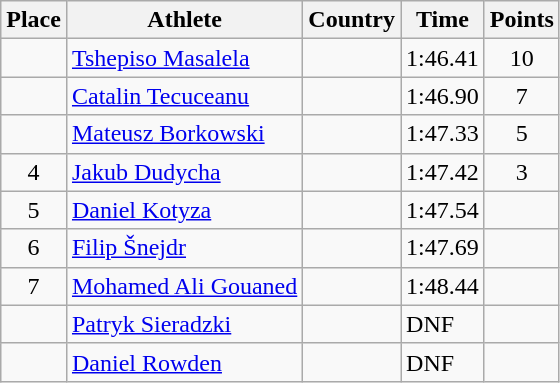<table class="wikitable">
<tr>
<th>Place</th>
<th>Athlete</th>
<th>Country</th>
<th>Time</th>
<th>Points</th>
</tr>
<tr>
<td align=center></td>
<td><a href='#'>Tshepiso Masalela</a></td>
<td></td>
<td>1:46.41</td>
<td align=center>10</td>
</tr>
<tr>
<td align=center></td>
<td><a href='#'>Catalin Tecuceanu</a></td>
<td></td>
<td>1:46.90</td>
<td align=center>7</td>
</tr>
<tr>
<td align=center></td>
<td><a href='#'>Mateusz Borkowski</a></td>
<td></td>
<td>1:47.33</td>
<td align=center>5</td>
</tr>
<tr>
<td align=center>4</td>
<td><a href='#'>Jakub Dudycha</a></td>
<td></td>
<td>1:47.42</td>
<td align=center>3</td>
</tr>
<tr>
<td align=center>5</td>
<td><a href='#'>Daniel Kotyza</a></td>
<td></td>
<td>1:47.54</td>
<td align=center></td>
</tr>
<tr>
<td align=center>6</td>
<td><a href='#'>Filip Šnejdr</a></td>
<td></td>
<td>1:47.69</td>
<td align=center></td>
</tr>
<tr>
<td align=center>7</td>
<td><a href='#'>Mohamed Ali Gouaned</a></td>
<td></td>
<td>1:48.44</td>
<td align=center></td>
</tr>
<tr>
<td align=center></td>
<td><a href='#'>Patryk Sieradzki</a></td>
<td></td>
<td>DNF</td>
<td align=center></td>
</tr>
<tr>
<td align=center></td>
<td><a href='#'>Daniel Rowden</a></td>
<td></td>
<td>DNF</td>
<td align=center></td>
</tr>
</table>
